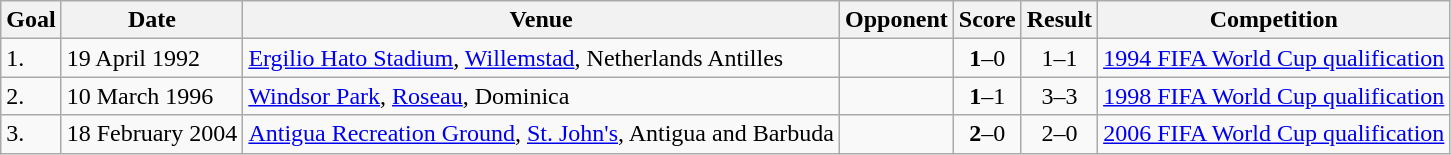<table class="wikitable plainrowheaders sortable">
<tr>
<th>Goal</th>
<th>Date</th>
<th>Venue</th>
<th>Opponent</th>
<th>Score</th>
<th>Result</th>
<th>Competition</th>
</tr>
<tr>
<td>1.</td>
<td>19 April 1992</td>
<td><a href='#'>Ergilio Hato Stadium</a>, <a href='#'>Willemstad</a>, Netherlands Antilles</td>
<td></td>
<td align=center><strong>1</strong>–0</td>
<td align=center>1–1</td>
<td><a href='#'>1994 FIFA World Cup qualification</a></td>
</tr>
<tr>
<td>2.</td>
<td>10 March 1996</td>
<td><a href='#'>Windsor Park</a>, <a href='#'>Roseau</a>, Dominica</td>
<td></td>
<td align=center><strong>1</strong>–1</td>
<td align=center>3–3</td>
<td><a href='#'>1998 FIFA World Cup qualification</a></td>
</tr>
<tr>
<td>3.</td>
<td>18 February 2004</td>
<td><a href='#'>Antigua Recreation Ground</a>, <a href='#'>St. John's</a>, Antigua and Barbuda</td>
<td></td>
<td align=center><strong>2</strong>–0</td>
<td align=center>2–0</td>
<td><a href='#'>2006 FIFA World Cup qualification</a></td>
</tr>
</table>
